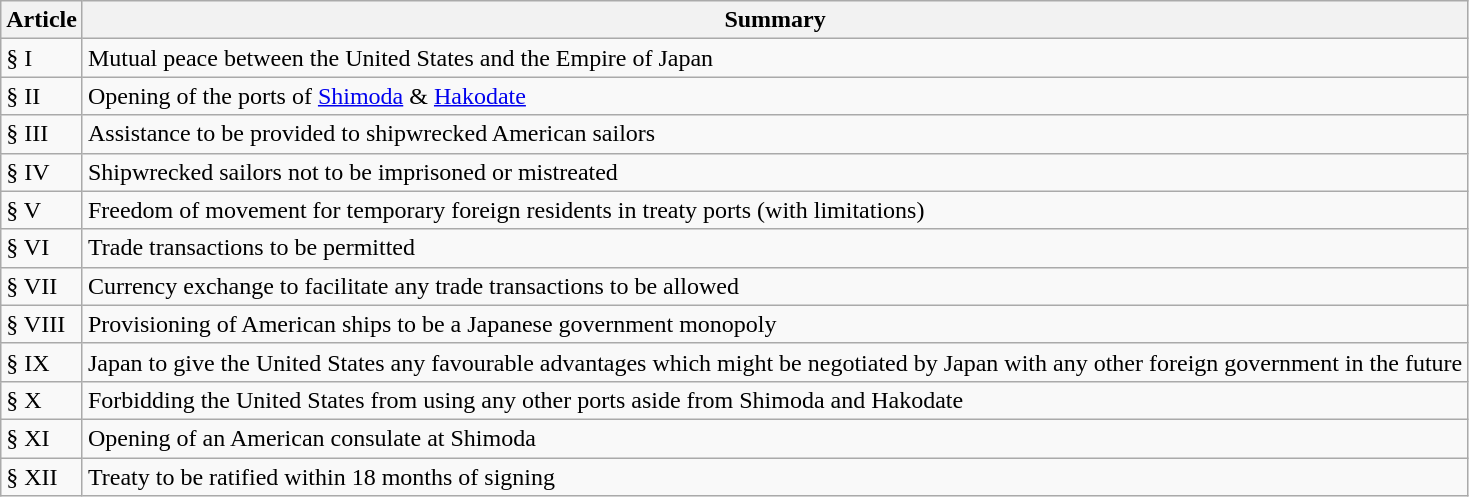<table class="wikitable">
<tr>
<th>Article</th>
<th>Summary</th>
</tr>
<tr>
<td>§ I</td>
<td>Mutual peace between the United States and the Empire of Japan</td>
</tr>
<tr>
<td>§ II</td>
<td>Opening of the ports of <a href='#'>Shimoda</a> & <a href='#'>Hakodate</a></td>
</tr>
<tr>
<td>§ III</td>
<td>Assistance to be provided to shipwrecked American sailors</td>
</tr>
<tr>
<td>§ IV</td>
<td>Shipwrecked sailors not to be imprisoned or mistreated</td>
</tr>
<tr>
<td>§ V</td>
<td>Freedom of movement for temporary foreign residents in treaty ports (with limitations)</td>
</tr>
<tr>
<td>§ VI</td>
<td>Trade transactions to be permitted</td>
</tr>
<tr>
<td>§ VII</td>
<td>Currency exchange to facilitate any trade transactions to be allowed</td>
</tr>
<tr>
<td>§ VIII</td>
<td>Provisioning of American ships to be a Japanese government monopoly</td>
</tr>
<tr>
<td>§ IX</td>
<td>Japan to give the United States any favourable advantages which might be negotiated by Japan with any other foreign government in the future</td>
</tr>
<tr>
<td>§ X</td>
<td>Forbidding the United States from using any other ports aside from Shimoda and Hakodate</td>
</tr>
<tr>
<td>§ XI</td>
<td>Opening of an American consulate at Shimoda</td>
</tr>
<tr>
<td>§ XII</td>
<td>Treaty to be ratified within 18 months of signing</td>
</tr>
</table>
